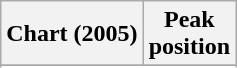<table class="wikitable sortable plainrowheaders" style="text-align:center">
<tr>
<th>Chart (2005)</th>
<th>Peak<br>position</th>
</tr>
<tr>
</tr>
<tr>
</tr>
</table>
